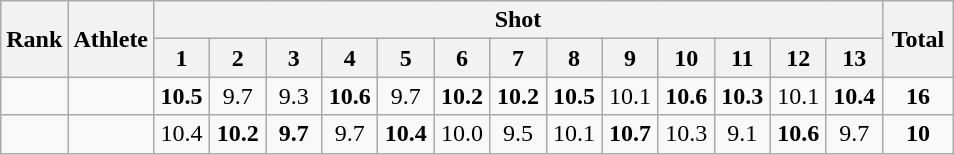<table class="wikitable" style="text-align:center">
<tr>
<th rowspan=2>Rank</th>
<th rowspan=2>Athlete</th>
<th colspan="13">Shot</th>
<th rowspan=2 width=40>Total</th>
</tr>
<tr>
<th width=30>1</th>
<th width=30>2</th>
<th width=30>3</th>
<th width=30>4</th>
<th width=30>5</th>
<th width=30>6</th>
<th width=30>7</th>
<th width=30>8</th>
<th width=30>9</th>
<th width=30>10</th>
<th width=30>11</th>
<th width=30>12</th>
<th width=30>13</th>
</tr>
<tr>
<td></td>
<td align=left></td>
<td><strong>10.5</strong></td>
<td>9.7</td>
<td>9.3</td>
<td><strong>10.6</strong></td>
<td>9.7</td>
<td><strong>10.2</strong></td>
<td><strong>10.2</strong></td>
<td><strong>10.5</strong></td>
<td>10.1</td>
<td><strong>10.6</strong></td>
<td><strong>10.3</strong></td>
<td>10.1</td>
<td><strong>10.4</strong></td>
<td><strong>16</strong></td>
</tr>
<tr>
<td></td>
<td align=left></td>
<td>10.4</td>
<td><strong>10.2</strong></td>
<td><strong>9.7</strong></td>
<td>9.7</td>
<td><strong>10.4</strong></td>
<td>10.0</td>
<td>9.5</td>
<td>10.1</td>
<td><strong>10.7</strong></td>
<td>10.3</td>
<td>9.1</td>
<td><strong>10.6</strong></td>
<td>9.7</td>
<td><strong>10</strong></td>
</tr>
</table>
